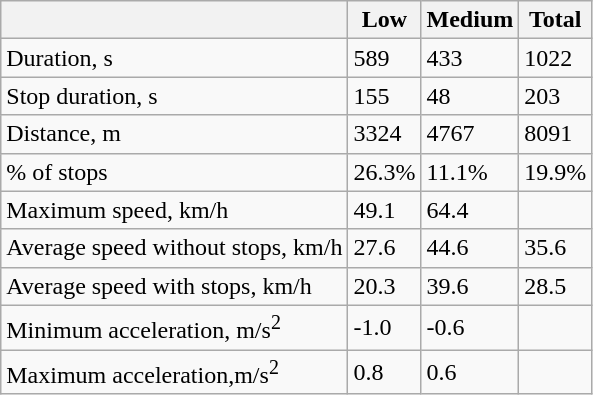<table class="wikitable">
<tr>
<th></th>
<th>Low</th>
<th>Medium</th>
<th>Total</th>
</tr>
<tr>
<td>Duration, s</td>
<td>589</td>
<td>433</td>
<td>1022</td>
</tr>
<tr>
<td>Stop duration, s</td>
<td>155</td>
<td>48</td>
<td>203</td>
</tr>
<tr>
<td>Distance, m</td>
<td>3324</td>
<td>4767</td>
<td>8091</td>
</tr>
<tr>
<td>% of stops</td>
<td>26.3%</td>
<td>11.1%</td>
<td>19.9%</td>
</tr>
<tr>
<td>Maximum speed, km/h</td>
<td>49.1</td>
<td>64.4</td>
<td></td>
</tr>
<tr>
<td>Average speed without stops, km/h</td>
<td>27.6</td>
<td>44.6</td>
<td>35.6</td>
</tr>
<tr>
<td>Average speed with stops, km/h</td>
<td>20.3</td>
<td>39.6</td>
<td>28.5</td>
</tr>
<tr>
<td>Minimum acceleration, m/s<sup>2</sup></td>
<td>-1.0</td>
<td>-0.6</td>
<td></td>
</tr>
<tr>
<td>Maximum acceleration,m/s<sup>2</sup></td>
<td>0.8</td>
<td>0.6</td>
<td></td>
</tr>
</table>
